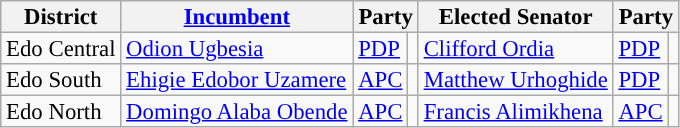<table class="sortable wikitable" style="font-size:95%;line-height:14px;">
<tr>
<th class="unsortable">District</th>
<th class="unsortable"><a href='#'>Incumbent</a></th>
<th colspan="2">Party</th>
<th class="unsortable">Elected Senator</th>
<th colspan="2">Party</th>
</tr>
<tr>
<td>Edo Central</td>
<td><a href='#'>Odion Ugbesia</a></td>
<td><a href='#'>PDP</a></td>
<td style="background:"></td>
<td><a href='#'>Clifford Ordia</a></td>
<td><a href='#'>PDP</a></td>
<td style="background:"></td>
</tr>
<tr>
<td>Edo South</td>
<td><a href='#'>Ehigie Edobor Uzamere</a></td>
<td><a href='#'>APC</a></td>
<td style="background:"></td>
<td><a href='#'>Matthew Urhoghide</a></td>
<td><a href='#'>PDP</a></td>
<td style="background:"></td>
</tr>
<tr>
<td>Edo North</td>
<td><a href='#'>Domingo Alaba Obende</a></td>
<td><a href='#'>APC</a></td>
<td style="background:"></td>
<td><a href='#'>Francis Alimikhena</a></td>
<td><a href='#'>APC</a></td>
<td style="background:"></td>
</tr>
</table>
